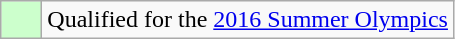<table class="wikitable">
<tr>
<td style="background: #ccffcc;width:20px"></td>
<td>Qualified for the <a href='#'>2016 Summer Olympics</a></td>
</tr>
</table>
